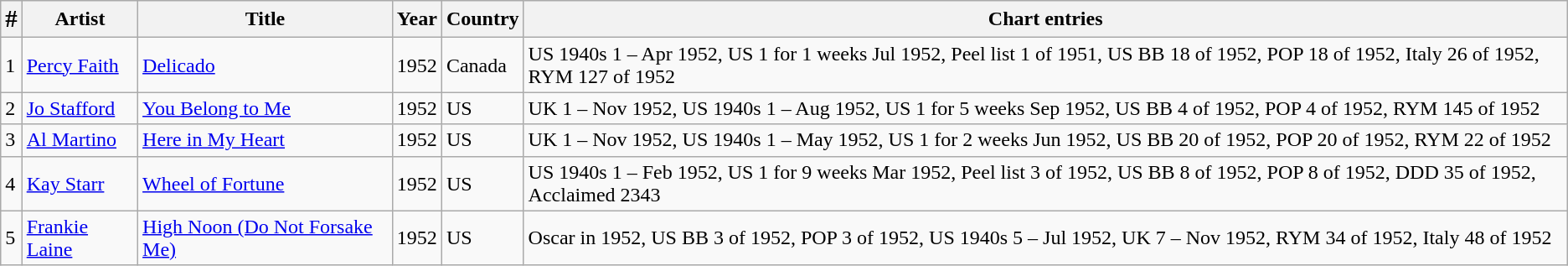<table class="wikitable">
<tr>
<th><big>#</big></th>
<th>Artist</th>
<th>Title</th>
<th>Year</th>
<th>Country</th>
<th>Chart entries</th>
</tr>
<tr>
<td>1</td>
<td><a href='#'>Percy Faith</a></td>
<td><a href='#'>Delicado</a></td>
<td>1952</td>
<td>Canada</td>
<td>US 1940s 1 – Apr 1952, US 1 for 1 weeks Jul 1952, Peel list 1 of 1951, US BB 18 of 1952, POP 18 of 1952, Italy 26 of 1952, RYM 127 of 1952</td>
</tr>
<tr>
<td>2</td>
<td><a href='#'>Jo Stafford</a></td>
<td><a href='#'>You Belong to Me</a></td>
<td>1952</td>
<td>US</td>
<td>UK 1 – Nov 1952, US 1940s 1 – Aug 1952, US 1 for 5 weeks Sep 1952, US BB 4 of 1952, POP 4 of 1952, RYM 145 of 1952</td>
</tr>
<tr>
<td>3</td>
<td><a href='#'>Al Martino</a></td>
<td><a href='#'>Here in My Heart</a></td>
<td>1952</td>
<td>US</td>
<td>UK 1 – Nov 1952, US 1940s 1 – May 1952, US 1 for 2 weeks Jun 1952, US BB 20 of 1952, POP 20 of 1952, RYM 22 of 1952</td>
</tr>
<tr>
<td>4</td>
<td><a href='#'>Kay Starr</a></td>
<td><a href='#'>Wheel of Fortune</a></td>
<td>1952</td>
<td>US</td>
<td>US 1940s 1 – Feb 1952, US 1 for 9 weeks Mar 1952, Peel list 3 of 1952, US BB 8 of 1952, POP 8 of 1952, DDD 35 of 1952, Acclaimed 2343</td>
</tr>
<tr>
<td>5</td>
<td><a href='#'>Frankie Laine</a></td>
<td><a href='#'>High Noon (Do Not Forsake Me)</a></td>
<td>1952</td>
<td>US</td>
<td>Oscar in 1952, US BB 3 of 1952, POP 3 of 1952, US 1940s 5 – Jul 1952, UK 7 – Nov 1952, RYM 34 of 1952, Italy 48 of 1952</td>
</tr>
</table>
